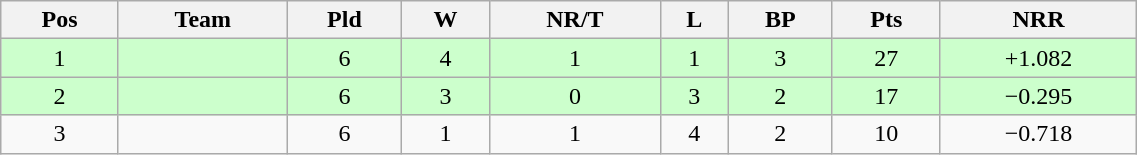<table class="wikitable" style="text-align:center;width:60%">
<tr>
<th>Pos</th>
<th>Team</th>
<th>Pld</th>
<th>W</th>
<th>NR/T</th>
<th>L</th>
<th>BP</th>
<th>Pts</th>
<th>NRR</th>
</tr>
<tr bgcolor="#ccffcc" align="center">
<td>1</td>
<td align="left"></td>
<td>6</td>
<td>4</td>
<td>1</td>
<td>1</td>
<td>3</td>
<td>27</td>
<td>+1.082</td>
</tr>
<tr bgcolor="#ccffcc" align="center">
<td>2</td>
<td align="left"></td>
<td>6</td>
<td>3</td>
<td>0</td>
<td>3</td>
<td>2</td>
<td>17</td>
<td>−0.295</td>
</tr>
<tr align="center">
<td>3</td>
<td align="left"></td>
<td>6</td>
<td>1</td>
<td>1</td>
<td>4</td>
<td>2</td>
<td>10</td>
<td>−0.718</td>
</tr>
</table>
